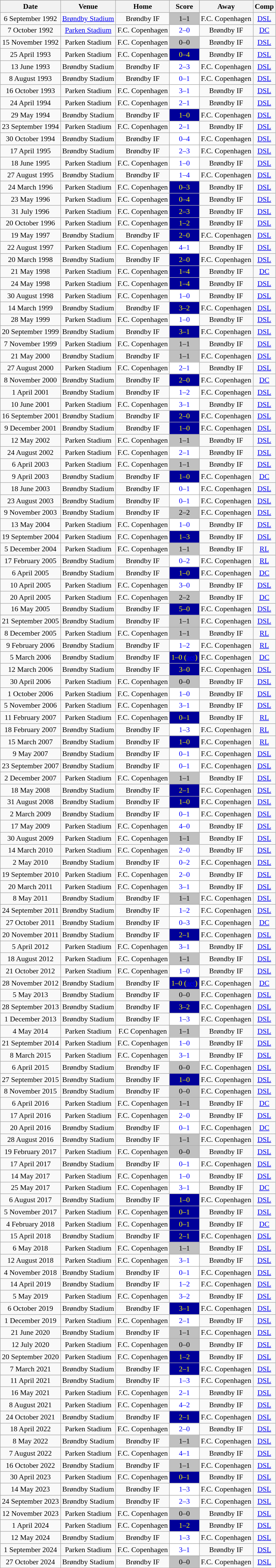<table class="wikitable" style="text-align:center; font-size:90%">
<tr>
<th>Date</th>
<th>Venue</th>
<th>Home</th>
<th>Score</th>
<th>Away</th>
<th>Comp</th>
</tr>
<tr>
<td>6 September 1992</td>
<td><a href='#'>Brøndby Stadium</a></td>
<td>Brøndby IF</td>
<td align="center" style="background:silver; color:#000000">1–1</td>
<td>F.C. Copenhagen</td>
<td><a href='#'>DSL</a></td>
</tr>
<tr>
<td>7 October 1992</td>
<td><a href='#'>Parken Stadium</a></td>
<td>F.C. Copenhagen</td>
<td align="center" style="background:#FFFFFF; color:#0000FF">2–0</td>
<td>Brøndby IF</td>
<td><a href='#'>DC</a></td>
</tr>
<tr>
<td>15 November 1992</td>
<td>Parken Stadium</td>
<td>F.C. Copenhagen</td>
<td align="center" style="background:silver; color:#000000">0–0</td>
<td>Brøndby IF</td>
<td><a href='#'>DSL</a></td>
</tr>
<tr>
<td>25 April 1993</td>
<td>Parken Stadium</td>
<td>F.C. Copenhagen</td>
<td align="center" style="background:#000099; color:#FFFF00">0–4</td>
<td>Brøndby IF</td>
<td><a href='#'>DSL</a></td>
</tr>
<tr>
<td>13 June 1993</td>
<td>Brøndby Stadium</td>
<td>Brøndby IF</td>
<td align="center" style="background:#FFFFFF; color:#0000FF">2–3</td>
<td>F.C. Copenhagen</td>
<td><a href='#'>DSL</a></td>
</tr>
<tr>
<td>8 August 1993</td>
<td>Brøndby Stadium</td>
<td>Brøndby IF</td>
<td align="center" style="background:#FFFFFF; color:#0000FF">0–1</td>
<td>F.C. Copenhagen</td>
<td><a href='#'>DSL</a></td>
</tr>
<tr>
<td>16 October 1993</td>
<td>Parken Stadium</td>
<td>F.C. Copenhagen</td>
<td align="center" style="background:#FFFFFF; color:#0000FF">3–1</td>
<td>Brøndby IF</td>
<td><a href='#'>DSL</a></td>
</tr>
<tr>
<td>24 April 1994</td>
<td>Parken Stadium</td>
<td>F.C. Copenhagen</td>
<td align="center" style="background:#FFFFFF; color:#0000FF">2–1</td>
<td>Brøndby IF</td>
<td><a href='#'>DSL</a></td>
</tr>
<tr>
<td>29 May 1994</td>
<td>Brøndby Stadium</td>
<td>Brøndby IF</td>
<td align="center" style="background:#000099; color:#FFFF00">1–0</td>
<td>F.C. Copenhagen</td>
<td><a href='#'>DSL</a></td>
</tr>
<tr>
<td>23 September 1994</td>
<td>Parken Stadium</td>
<td>F.C. Copenhagen</td>
<td align="center" style="background:#FFFFFF; color:#0000FF">2–1</td>
<td>Brøndby IF</td>
<td><a href='#'>DSL</a></td>
</tr>
<tr>
<td>30 October 1994</td>
<td>Brøndby Stadium</td>
<td>Brøndby IF</td>
<td align="center" style="background:#FFFFFF; color:#0000FF">0–4</td>
<td>F.C. Copenhagen</td>
<td><a href='#'>DSL</a></td>
</tr>
<tr>
<td>17 April 1995</td>
<td>Brøndby Stadium</td>
<td>Brøndby IF</td>
<td align="center" style="background:#FFFFFF; color:#0000FF">2–3</td>
<td>F.C. Copenhagen</td>
<td><a href='#'>DSL</a></td>
</tr>
<tr>
<td>18 June 1995</td>
<td>Parken Stadium</td>
<td>F.C. Copenhagen</td>
<td align="center" style="background:#FFFFFF; color:#0000FF">1–0</td>
<td>Brøndby IF</td>
<td><a href='#'>DSL</a></td>
</tr>
<tr>
<td>27 August 1995</td>
<td>Brøndby Stadium</td>
<td>Brøndby IF</td>
<td align="center" style="background:#FFFFFF; color:#0000FF">1–4</td>
<td>F.C. Copenhagen</td>
<td><a href='#'>DSL</a></td>
</tr>
<tr>
<td>24 March 1996</td>
<td>Parken Stadium</td>
<td>F.C. Copenhagen</td>
<td align="center" style="background:#000099; color:#FFFF00">0–3</td>
<td>Brøndby IF</td>
<td><a href='#'>DSL</a></td>
</tr>
<tr>
<td>23 May 1996</td>
<td>Parken Stadium</td>
<td>F.C. Copenhagen</td>
<td align="center" style="background:#000099; color:#FFFF00">0–4</td>
<td>Brøndby IF</td>
<td><a href='#'>DSL</a></td>
</tr>
<tr>
<td>31 July 1996</td>
<td>Parken Stadium</td>
<td>F.C. Copenhagen</td>
<td align="center" style="background:#000099; color:#FFFF00">2–3</td>
<td>Brøndby IF</td>
<td><a href='#'>DSL</a></td>
</tr>
<tr>
<td>20 October 1996</td>
<td>Parken Stadium</td>
<td>F.C. Copenhagen</td>
<td align="center" style="background:#000099; color:#FFFF00">1–2</td>
<td>Brøndby IF</td>
<td><a href='#'>DSL</a></td>
</tr>
<tr>
<td>19 May 1997</td>
<td>Brøndby Stadium</td>
<td>Brøndby IF</td>
<td align="center" style="background:#000099; color:#FFFF00">2–0</td>
<td>F.C. Copenhagen</td>
<td><a href='#'>DSL</a></td>
</tr>
<tr>
<td>22 August 1997</td>
<td>Parken Stadium</td>
<td>F.C. Copenhagen</td>
<td align="center" style="background:#FFFFFF; color:#0000FF">4–1</td>
<td>Brøndby IF</td>
<td><a href='#'>DSL</a></td>
</tr>
<tr>
<td>20 March 1998</td>
<td>Brøndby Stadium</td>
<td>Brøndby IF</td>
<td align="center" style="background:#000099; color:#FFFF00">2–0</td>
<td>F.C. Copenhagen</td>
<td><a href='#'>DSL</a></td>
</tr>
<tr>
<td>21 May 1998</td>
<td>Parken Stadium</td>
<td>F.C. Copenhagen</td>
<td align="center" style="background:#000099; color:#FFFF00">1–4</td>
<td>Brøndby IF</td>
<td><a href='#'>DC</a></td>
</tr>
<tr>
<td>24 May 1998</td>
<td>Parken Stadium</td>
<td>F.C. Copenhagen</td>
<td align="center" style="background:#000099; color:#FFFF00">1–4</td>
<td>Brøndby IF</td>
<td><a href='#'>DSL</a></td>
</tr>
<tr>
<td>30 August 1998</td>
<td>Parken Stadium</td>
<td>F.C. Copenhagen</td>
<td align="center" style="background:#FFFFFF; color:#0000FF">1–0</td>
<td>Brøndby IF</td>
<td><a href='#'>DSL</a></td>
</tr>
<tr>
<td>14 March 1999</td>
<td>Brøndby Stadium</td>
<td>Brøndby IF</td>
<td align="center" style="background:#000099; color:#FFFF00">3–2</td>
<td>F.C. Copenhagen</td>
<td><a href='#'>DSL</a></td>
</tr>
<tr>
<td>28 May 1999</td>
<td>Parken Stadium</td>
<td>F.C. Copenhagen</td>
<td align="center" style="background:#FFFFFF; color:#0000FF">1–0</td>
<td>Brøndby IF</td>
<td><a href='#'>DSL</a></td>
</tr>
<tr>
<td>20 September 1999</td>
<td>Brøndby Stadium</td>
<td>Brøndby IF</td>
<td align="center" style="background:#000099; color:#FFFF00">3–1</td>
<td>F.C. Copenhagen</td>
<td><a href='#'>DSL</a></td>
</tr>
<tr>
<td>7 November 1999</td>
<td>Parken Stadium</td>
<td>F.C. Copenhagen</td>
<td align="center" style="background:silver; color:#000000">1–1</td>
<td>Brøndby IF</td>
<td><a href='#'>DSL</a></td>
</tr>
<tr>
<td>21 May 2000</td>
<td>Brøndby Stadium</td>
<td>Brøndby IF</td>
<td align="center" style="background:silver; color:#000000">1–1</td>
<td>F.C. Copenhagen</td>
<td><a href='#'>DSL</a></td>
</tr>
<tr>
<td>27 August 2000</td>
<td>Parken Stadium</td>
<td>F.C. Copenhagen</td>
<td align="center" style="background:#FFFFFF; color:#0000FF">2–1</td>
<td>Brøndby IF</td>
<td><a href='#'>DSL</a></td>
</tr>
<tr>
<td>8 November 2000</td>
<td>Brøndby Stadium</td>
<td>Brøndby IF</td>
<td align="center" style="background:#000099; color:#FFFF00">2–0</td>
<td>F.C. Copenhagen</td>
<td><a href='#'>DC</a></td>
</tr>
<tr>
<td>1 April 2001</td>
<td>Brøndby Stadium</td>
<td>Brøndby IF</td>
<td align="center" style="background:#FFFFFF; color:#0000FF">1–2</td>
<td>F.C. Copenhagen</td>
<td><a href='#'>DSL</a></td>
</tr>
<tr>
<td>10 June 2001</td>
<td>Parken Stadium</td>
<td>F.C. Copenhagen</td>
<td align="center" style="background:#FFFFFF; color:#0000FF">3–1</td>
<td>Brøndby IF</td>
<td><a href='#'>DSL</a></td>
</tr>
<tr>
<td>16 September 2001</td>
<td>Brøndby Stadium</td>
<td>Brøndby IF</td>
<td align="center" style="background:#000099; color:#FFFF00">2–0</td>
<td>F.C. Copenhagen</td>
<td><a href='#'>DSL</a></td>
</tr>
<tr>
<td>9 December 2001</td>
<td>Brøndby Stadium</td>
<td>Brøndby IF</td>
<td align="center" style="background:#000099; color:#FFFF00">1–0</td>
<td>F.C. Copenhagen</td>
<td><a href='#'>DSL</a></td>
</tr>
<tr>
<td>12 May 2002</td>
<td>Parken Stadium</td>
<td>F.C. Copenhagen</td>
<td align="center" style="background:silver; color:#000000">1–1</td>
<td>Brøndby IF</td>
<td><a href='#'>DSL</a></td>
</tr>
<tr>
<td>24 August 2002</td>
<td>Parken Stadium</td>
<td>F.C. Copenhagen</td>
<td align="center" style="background:#FFFFFF; color:#0000FF">2–1</td>
<td>Brøndby IF</td>
<td><a href='#'>DSL</a></td>
</tr>
<tr>
<td>6 April 2003</td>
<td>Parken Stadium</td>
<td>F.C. Copenhagen</td>
<td align="center" style="background:silver; color:#000000">1–1</td>
<td>Brøndby IF</td>
<td><a href='#'>DSL</a></td>
</tr>
<tr>
<td>9 April 2003</td>
<td>Brøndby Stadium</td>
<td>Brøndby IF</td>
<td align="center" style="background:#000099; color:#FFFF00">1–0</td>
<td>F.C. Copenhagen</td>
<td><a href='#'>DC</a></td>
</tr>
<tr>
<td>18 June 2003</td>
<td>Brøndby Stadium</td>
<td>Brøndby IF</td>
<td align="center" style="background:#FFFFFF; color:#0000FF">0–1</td>
<td>F.C. Copenhagen</td>
<td><a href='#'>DSL</a></td>
</tr>
<tr>
<td>23 August 2003</td>
<td>Brøndby Stadium</td>
<td>Brøndby IF</td>
<td align="center" style="background:#FFFFFF; color:#0000FF">0–1</td>
<td>F.C. Copenhagen</td>
<td><a href='#'>DSL</a></td>
</tr>
<tr>
<td>9 November 2003</td>
<td>Brøndby Stadium</td>
<td>Brøndby IF</td>
<td align="center" style="background:silver; color:#000000">2–2</td>
<td>F.C. Copenhagen</td>
<td><a href='#'>DSL</a></td>
</tr>
<tr>
<td>13 May 2004</td>
<td>Parken Stadium</td>
<td>F.C. Copenhagen</td>
<td align="center" style="background:#FFFFFF; color:#0000FF">1–0</td>
<td>Brøndby IF</td>
<td><a href='#'>DSL</a></td>
</tr>
<tr>
<td>19 September 2004</td>
<td>Parken Stadium</td>
<td>F.C. Copenhagen</td>
<td align="center" style="background:#000099; color:#FFFF00">1–3</td>
<td>Brøndby IF</td>
<td><a href='#'>DSL</a></td>
</tr>
<tr>
<td>5 December 2004</td>
<td>Parken Stadium</td>
<td>F.C. Copenhagen</td>
<td align="center" style="background:silver; color:#000000">1–1</td>
<td>Brøndby IF</td>
<td><a href='#'>RL</a></td>
</tr>
<tr>
<td>17 February 2005</td>
<td>Brøndby Stadium</td>
<td>Brøndby IF</td>
<td align="center" style="background:#FFFFFF; color:#0000FF">0–2</td>
<td>F.C. Copenhagen</td>
<td><a href='#'>RL</a></td>
</tr>
<tr>
<td>6 April 2005</td>
<td>Brøndby Stadium</td>
<td>Brøndby IF</td>
<td align="center" style="background:#000099; color:#FFFF00">1–0</td>
<td>F.C. Copenhagen</td>
<td><a href='#'>DC</a></td>
</tr>
<tr>
<td>10 April 2005</td>
<td>Parken Stadium</td>
<td>F.C. Copenhagen</td>
<td align="center" style="background:#FFFFFF; color:#0000FF">3–0</td>
<td>Brøndby IF</td>
<td><a href='#'>DSL</a></td>
</tr>
<tr>
<td>20 April 2005</td>
<td>Parken Stadium</td>
<td>F.C. Copenhagen</td>
<td align="center" style="background:silver; color:#000000">2–2</td>
<td>Brøndby IF</td>
<td><a href='#'>DC</a></td>
</tr>
<tr>
<td>16 May 2005</td>
<td>Brøndby Stadium</td>
<td>Brøndby IF</td>
<td align="center" style="background:#000099; color:#FFFF00">5–0</td>
<td>F.C. Copenhagen</td>
<td><a href='#'>DSL</a></td>
</tr>
<tr>
<td>21 September 2005</td>
<td>Brøndby Stadium</td>
<td>Brøndby IF</td>
<td align="center" style="background:silver; color:#000000">1–1</td>
<td>F.C. Copenhagen</td>
<td><a href='#'>DSL</a></td>
</tr>
<tr>
<td>8 December 2005</td>
<td>Parken Stadium</td>
<td>F.C. Copenhagen</td>
<td align="center" style="background:silver; color:#000000">1–1</td>
<td>Brøndby IF</td>
<td><a href='#'>RL</a></td>
</tr>
<tr>
<td>9 February 2006</td>
<td>Brøndby Stadium</td>
<td>Brøndby IF</td>
<td align="center" style="background:#FFFFFF; color:#0000FF">1–2</td>
<td>F.C. Copenhagen</td>
<td><a href='#'>RL</a></td>
</tr>
<tr>
<td>5 March 2006</td>
<td>Brøndby Stadium</td>
<td>Brøndby IF</td>
<td align="center" style="background:#000099; color:#FFFF00">1–0 (<a href='#'>aet</a>)</td>
<td>F.C. Copenhagen</td>
<td><a href='#'>DC</a></td>
</tr>
<tr>
<td>12 March 2006</td>
<td>Brøndby Stadium</td>
<td>Brøndby IF</td>
<td align="center" style="background:#000099; color:#FFFF00">3–0</td>
<td>F.C. Copenhagen</td>
<td><a href='#'>DSL</a></td>
</tr>
<tr>
<td>30 April 2006</td>
<td>Parken Stadium</td>
<td>F.C. Copenhagen</td>
<td align="center" style="background:silver; color:#000000">0–0</td>
<td>Brøndby IF</td>
<td><a href='#'>DSL</a></td>
</tr>
<tr>
<td>1 October 2006</td>
<td>Parken Stadium</td>
<td>F.C. Copenhagen</td>
<td align="center" style="background:#FFFFFF; color:#0000FF">1–0</td>
<td>Brøndby IF</td>
<td><a href='#'>DSL</a></td>
</tr>
<tr>
<td>5 November 2006</td>
<td>Parken Stadium</td>
<td>F.C. Copenhagen</td>
<td align="center" style="background:#FFFFFF; color:#0000FF">3–1</td>
<td>Brøndby IF</td>
<td><a href='#'>DSL</a></td>
</tr>
<tr>
<td>11 February 2007</td>
<td>Parken Stadium</td>
<td>F.C. Copenhagen</td>
<td align="center" style="background:#000099; color:#FFFF00">0–1</td>
<td>Brøndby IF</td>
<td><a href='#'>RL</a></td>
</tr>
<tr>
<td>18 February 2007</td>
<td>Brøndby Stadium</td>
<td>Brøndby IF</td>
<td align="center" style="background:#FFFFFF; color:#0000FF">1–3</td>
<td>F.C. Copenhagen</td>
<td><a href='#'>RL</a></td>
</tr>
<tr>
<td>15 March 2007</td>
<td>Brøndby Stadium</td>
<td>Brøndby IF</td>
<td align="center" style="background:#000099; color:#FFFF00">1–0</td>
<td>F.C. Copenhagen</td>
<td><a href='#'>RL</a></td>
</tr>
<tr>
<td>9 May 2007</td>
<td>Brøndby Stadium</td>
<td>Brøndby IF</td>
<td align="center" style="background:#FFFFFF; color:#0000FF">0–1</td>
<td>F.C. Copenhagen</td>
<td><a href='#'>DSL</a></td>
</tr>
<tr>
<td>23 September 2007</td>
<td>Brøndby Stadium</td>
<td>Brøndby IF</td>
<td align="center" style="background:#FFFFFF; color:#0000FF">0–1</td>
<td>F.C. Copenhagen</td>
<td><a href='#'>DSL</a></td>
</tr>
<tr>
<td>2 December 2007</td>
<td>Parken Stadium</td>
<td>F.C. Copenhagen</td>
<td align="center" style="background:silver; color:#000000">1–1</td>
<td>Brøndby IF</td>
<td><a href='#'>DSL</a></td>
</tr>
<tr>
<td>18 May 2008</td>
<td>Brøndby Stadium</td>
<td>Brøndby IF</td>
<td align="center" style="background:#000099; color:#FFFF00">2–1</td>
<td>F.C. Copenhagen</td>
<td><a href='#'>DSL</a></td>
</tr>
<tr>
<td>31 August 2008</td>
<td>Brøndby Stadium</td>
<td>Brøndby IF</td>
<td align="center" style="background:#000099; color:#FFFF00">1–0</td>
<td>F.C. Copenhagen</td>
<td><a href='#'>DSL</a></td>
</tr>
<tr>
<td>2 March 2009</td>
<td>Brøndby Stadium</td>
<td>Brøndby IF</td>
<td align="center" style="background:#FFFFFF; color:#0000FF">0–1</td>
<td>F.C. Copenhagen</td>
<td><a href='#'>DSL</a></td>
</tr>
<tr>
<td>17 May 2009</td>
<td>Parken Stadium</td>
<td>F.C. Copenhagen</td>
<td align="center" style="background:#FFFFFF; color:#0000FF">4–0</td>
<td>Brøndby IF</td>
<td><a href='#'>DSL</a></td>
</tr>
<tr>
<td>30 August 2009</td>
<td>Parken Stadium</td>
<td>F.C. Copenhagen</td>
<td align="center" style="background:silver; color:#000000">1–1</td>
<td>Brøndby IF</td>
<td><a href='#'>DSL</a></td>
</tr>
<tr>
<td>14 March 2010</td>
<td>Parken Stadium</td>
<td>F.C. Copenhagen</td>
<td align="center" style="background:#FFFFFF; color:#0000FF">2–0</td>
<td>Brøndby IF</td>
<td><a href='#'>DSL</a></td>
</tr>
<tr>
<td>2 May 2010</td>
<td>Brøndby Stadium</td>
<td>Brøndby IF</td>
<td align="center" style="background:#FFFFFF; color:#0000FF">0–2</td>
<td>F.C. Copenhagen</td>
<td><a href='#'>DSL</a></td>
</tr>
<tr>
<td>19 September 2010</td>
<td>Parken Stadium</td>
<td>F.C. Copenhagen</td>
<td align="center" style="background:#FFFFFF; color:#0000FF">2–0</td>
<td>Brøndby IF</td>
<td><a href='#'>DSL</a></td>
</tr>
<tr>
<td>20 March 2011</td>
<td>Parken Stadium</td>
<td>F.C. Copenhagen</td>
<td align="center" style="background:#FFFFFF; color:#0000FF">3–1</td>
<td>Brøndby IF</td>
<td><a href='#'>DSL</a></td>
</tr>
<tr>
<td>8 May 2011</td>
<td>Brøndby Stadium</td>
<td>Brøndby IF</td>
<td align="center" style="background:silver; color:#000000">1–1</td>
<td>F.C. Copenhagen</td>
<td><a href='#'>DSL</a></td>
</tr>
<tr>
<td>24 September 2011</td>
<td>Brøndby Stadium</td>
<td>Brøndby IF</td>
<td align="center" style="background:#FFFFFF; color:#0000FF">1–2</td>
<td>F.C. Copenhagen</td>
<td><a href='#'>DSL</a></td>
</tr>
<tr>
<td>27 October 2011</td>
<td>Brøndby Stadium</td>
<td>Brøndby IF</td>
<td align="center" style="background:#FFFFFF; color:#0000FF">0–3</td>
<td>F.C. Copenhagen</td>
<td><a href='#'>DC</a></td>
</tr>
<tr>
<td>20 November 2011</td>
<td>Brøndby Stadium</td>
<td>Brøndby IF</td>
<td align="center" style="background:#000099; color:#FFFF00">2–1</td>
<td>F.C. Copenhagen</td>
<td><a href='#'>DSL</a></td>
</tr>
<tr>
<td>5 April 2012</td>
<td>Parken Stadium</td>
<td>F.C. Copenhagen</td>
<td align="center" style="background:#FFFFFF; color:#0000FF">3–1</td>
<td>Brøndby IF</td>
<td><a href='#'>DSL</a></td>
</tr>
<tr>
<td>18 August 2012</td>
<td>Parken Stadium</td>
<td>F.C. Copenhagen</td>
<td align="center" style="background:silver; color:#000000">1–1</td>
<td>Brøndby IF</td>
<td><a href='#'>DSL</a></td>
</tr>
<tr>
<td>21 October 2012</td>
<td>Parken Stadium</td>
<td>F.C. Copenhagen</td>
<td align="center" style="background:#FFFFFF; color:#0000FF">1–0</td>
<td>Brøndby IF</td>
<td><a href='#'>DSL</a></td>
</tr>
<tr>
<td>28 November 2012</td>
<td>Brøndby Stadium</td>
<td>Brøndby IF</td>
<td align="center" style="background:#000099; color:#FFFF00">1–0 (<a href='#'>aet</a>)</td>
<td>F.C. Copenhagen</td>
<td><a href='#'>DC</a></td>
</tr>
<tr>
<td>5 May 2013</td>
<td>Brøndby Stadium</td>
<td>Brøndby IF</td>
<td align="center" style="background:silver; color:#000000">0–0</td>
<td>F.C. Copenhagen</td>
<td><a href='#'>DSL</a></td>
</tr>
<tr>
<td>28 September 2013</td>
<td>Brøndby Stadium</td>
<td>Brøndby IF</td>
<td align="center" style="background:#000099; color:#FFFF00">3–2</td>
<td>F.C. Copenhagen</td>
<td><a href='#'>DSL</a></td>
</tr>
<tr>
<td>1 December 2013</td>
<td>Brøndby Stadium</td>
<td>Brøndby IF</td>
<td align="center" style="background:#FFFFFF; color:#0000FF">1–3</td>
<td>F.C. Copenhagen</td>
<td><a href='#'>DSL</a></td>
</tr>
<tr>
<td>4 May 2014</td>
<td>Parken Stadium</td>
<td>F.C Copenhagen</td>
<td align="center" style="background:silver; color:#000000">1–1</td>
<td>Brøndby IF</td>
<td><a href='#'>DSL</a></td>
</tr>
<tr>
<td>21 September 2014</td>
<td>Parken Stadium</td>
<td>F.C. Copenhagen</td>
<td align="center" style="background:#FFFFFF; color:#0000FF">1–0</td>
<td>Brøndby IF</td>
<td><a href='#'>DSL</a></td>
</tr>
<tr>
<td>8 March 2015</td>
<td>Parken Stadium</td>
<td>F.C. Copenhagen</td>
<td align="center" style="background:#FFFFFF; color:#0000FF">3–1</td>
<td>Brøndby IF</td>
<td><a href='#'>DSL</a></td>
</tr>
<tr>
<td>6 April 2015</td>
<td>Brøndby Stadium</td>
<td>Brøndby IF</td>
<td align="center" style="background:silver; color:#000000">0–0</td>
<td>F.C. Copenhagen</td>
<td><a href='#'>DSL</a></td>
</tr>
<tr>
<td>27 September 2015</td>
<td>Brøndby Stadium</td>
<td>Brøndby IF</td>
<td align="center" style="background:#000099; color:#FFFF00">1–0</td>
<td>F.C. Copenhagen</td>
<td><a href='#'>DSL</a></td>
</tr>
<tr>
<td>8 November 2015</td>
<td>Brøndby Stadium</td>
<td>Brøndby IF</td>
<td align="center" style="background:silver; color:#000000">0–0</td>
<td>F.C. Copenhagen</td>
<td><a href='#'>DSL</a></td>
</tr>
<tr>
<td>6 April 2016</td>
<td>Parken Stadium</td>
<td>F.C. Copenhagen</td>
<td align="center" style="background:silver; color:#000000">1–1</td>
<td>Brøndby IF</td>
<td><a href='#'>DC</a></td>
</tr>
<tr>
<td>17 April 2016</td>
<td>Parken Stadium</td>
<td>F.C. Copenhagen</td>
<td align="center" style="background:#FFFFFF; color:#0000FF">2–0</td>
<td>Brøndby IF</td>
<td><a href='#'>DSL</a></td>
</tr>
<tr>
<td>20 April 2016</td>
<td>Brøndby Stadium</td>
<td>Brøndby IF</td>
<td align="center" style="background:#FFFFFF; color:#0000FF">0–1</td>
<td>F.C. Copenhagen</td>
<td><a href='#'>DC</a></td>
</tr>
<tr>
<td>28 August 2016</td>
<td>Brøndby Stadium</td>
<td>Brøndby IF</td>
<td align="center" style="background:silver; color:#000000">1–1</td>
<td>F.C. Copenhagen</td>
<td><a href='#'>DSL</a></td>
</tr>
<tr>
<td>19 February 2017</td>
<td>Parken Stadium</td>
<td>F.C. Copenhagen</td>
<td align="center" style="background:silver; color:#000000">0–0</td>
<td>Brøndby IF</td>
<td><a href='#'>DSL</a></td>
</tr>
<tr>
<td>17 April 2017</td>
<td>Brøndby Stadium</td>
<td>Brøndby IF</td>
<td align="center" style="background:#FFFFFF; color:#0000FF">0–1</td>
<td>F.C. Copenhagen</td>
<td><a href='#'>DSL</a></td>
</tr>
<tr>
<td>14 May 2017</td>
<td>Parken Stadium</td>
<td>F.C. Copenhagen</td>
<td align="center" style="background:#FFFFFF; color:#0000FF">1–0</td>
<td>Brøndby IF</td>
<td><a href='#'>DSL</a></td>
</tr>
<tr>
<td>25 May 2017</td>
<td>Parken Stadium</td>
<td>F.C. Copenhagen</td>
<td align="center" style="background:#FFFFFF; color:#0000FF">3–1</td>
<td>Brøndby IF</td>
<td><a href='#'>DC</a></td>
</tr>
<tr>
<td>6 August 2017</td>
<td>Brøndby Stadium</td>
<td>Brøndby IF</td>
<td align="center" style="background:#000099; color:#FFFF00">1–0</td>
<td>F.C. Copenhagen</td>
<td><a href='#'>DSL</a></td>
</tr>
<tr>
<td>5 November 2017</td>
<td>Parken Stadium</td>
<td>F.C. Copenhagen</td>
<td align="center" style="background:#000099; color:#FFFF00">0–1</td>
<td>Brøndby IF</td>
<td><a href='#'>DSL</a></td>
</tr>
<tr>
<td>4 February 2018</td>
<td>Parken Stadium</td>
<td>F.C. Copenhagen</td>
<td align="center" style="background:#000099; color:#FFFF00">0–1</td>
<td>Brøndby IF</td>
<td><a href='#'>DC</a></td>
</tr>
<tr>
<td>15 April 2018</td>
<td>Brøndby Stadium</td>
<td>Brøndby IF</td>
<td align="center" style="background:#000099; color:#FFFF00">2–1</td>
<td>F.C. Copenhagen</td>
<td><a href='#'>DSL</a></td>
</tr>
<tr>
<td>6 May 2018</td>
<td>Parken Stadium</td>
<td>F.C. Copenhagen</td>
<td align="center" style="background:silver; color:#000000">1–1</td>
<td>Brøndby IF</td>
<td><a href='#'>DSL</a></td>
</tr>
<tr>
<td>12 August 2018</td>
<td>Parken Stadium</td>
<td>F.C. Copenhagen</td>
<td align="center" style="background:#FFFFFF; color:#0000FF">3–1</td>
<td>Brøndby IF</td>
<td><a href='#'>DSL</a></td>
</tr>
<tr>
<td>4 November 2018</td>
<td>Brøndby Stadium</td>
<td>Brøndby IF</td>
<td align="center" style="background:#FFFFFF; color:#0000FF">0–1</td>
<td>F.C. Copenhagen</td>
<td><a href='#'>DSL</a></td>
</tr>
<tr>
<td>14 April 2019</td>
<td>Brøndby Stadium</td>
<td>Brøndby IF</td>
<td align="center" style="background:#FFFFFF; color:#0000FF">1–2</td>
<td>F.C. Copenhagen</td>
<td><a href='#'>DSL</a></td>
</tr>
<tr>
<td>5 May 2019</td>
<td>Parken Stadium</td>
<td>F.C. Copenhagen</td>
<td align="center" style="background:#FFFFFF; color:#0000FF">3–2</td>
<td>Brøndby IF</td>
<td><a href='#'>DSL</a></td>
</tr>
<tr>
<td>6 October 2019</td>
<td>Brøndby Stadium</td>
<td>Brøndby IF</td>
<td align="center" style="background:#000099; color:#FFFF00">3–1</td>
<td>F.C. Copenhagen</td>
<td><a href='#'>DSL</a></td>
</tr>
<tr>
<td>1 December 2019</td>
<td>Parken Stadium</td>
<td>F.C. Copenhagen</td>
<td align="center" style="background:#FFFFFF; color:#0000FF">2–1</td>
<td>Brøndby IF</td>
<td><a href='#'>DSL</a></td>
</tr>
<tr>
<td>21 June 2020</td>
<td>Brøndby Stadium</td>
<td>Brøndby IF</td>
<td align="center" style="background:silver; color:#000000">1–1</td>
<td>F.C. Copenhagen</td>
<td><a href='#'>DSL</a></td>
</tr>
<tr>
<td>12 July 2020</td>
<td>Parken Stadium</td>
<td>F.C. Copenhagen</td>
<td align="center" style="background:silver; color:#000000">0–0</td>
<td>Brøndby IF</td>
<td><a href='#'>DSL</a></td>
</tr>
<tr>
<td>20 September 2020</td>
<td>Parken Stadium</td>
<td>F.C. Copenhagen</td>
<td align="center" style="background:#000099; color:#FFFF00">1–2</td>
<td>Brøndby IF</td>
<td><a href='#'>DSL</a></td>
</tr>
<tr>
<td>7 March 2021</td>
<td>Brøndby Stadium</td>
<td>Brøndby IF</td>
<td align="center" style="background:#000099; color:#FFFF00">2–1</td>
<td>F.C. Copenhagen</td>
<td><a href='#'>DSL</a></td>
</tr>
<tr>
<td>11 April 2021</td>
<td>Brøndby Stadium</td>
<td>Brøndby IF</td>
<td align="center" style="background:#FFFFFF; color:#0000FF">1–3</td>
<td>F.C. Copenhagen</td>
<td><a href='#'>DSL</a></td>
</tr>
<tr>
<td>16 May 2021</td>
<td>Parken Stadium</td>
<td>F.C. Copenhagen</td>
<td align="center" style="background:#FFFFFF; color:#0000FF">2–1</td>
<td>Brøndby IF</td>
<td><a href='#'>DSL</a></td>
</tr>
<tr>
<td>8 August 2021</td>
<td>Parken Stadium</td>
<td>F.C. Copenhagen</td>
<td align="center" style="background:#FFFFFF; color:#0000FF">4–2</td>
<td>Brøndby IF</td>
<td><a href='#'>DSL</a></td>
</tr>
<tr>
<td>24 October 2021</td>
<td>Brøndby Stadium</td>
<td>Brøndby IF</td>
<td align="center" style="background:#000099; color:#FFFF00">2–1</td>
<td>F.C. Copenhagen</td>
<td><a href='#'>DSL</a></td>
</tr>
<tr>
<td>18 April 2022</td>
<td>Parken Stadium</td>
<td>F.C. Copenhagen</td>
<td align="center" style="background:#FFFFFF; color:#0000FF">2–0</td>
<td>Brøndby IF</td>
<td><a href='#'>DSL</a></td>
</tr>
<tr>
<td>8 May 2022</td>
<td>Brøndby Stadium</td>
<td>Brøndby IF</td>
<td aling="center" style="background:silver; color:#000000">1–1</td>
<td>F.C. Copenhagen</td>
<td><a href='#'>DSL</a></td>
</tr>
<tr>
<td>7 August 2022</td>
<td>Parken Stadium</td>
<td>F.C. Copenhagen</td>
<td align="center" style="background:#FFFFFF; color:#0000FF">4–1</td>
<td>Brøndby IF</td>
<td><a href='#'>DSL</a></td>
</tr>
<tr>
<td>16 October 2022</td>
<td>Brøndby Stadium</td>
<td>Brøndby IF</td>
<td align="center" style="background:silver; color:#000000">1–1</td>
<td>F.C. Copenhagen</td>
<td><a href='#'>DSL</a></td>
</tr>
<tr>
<td>30 April 2023</td>
<td>Parken Stadium</td>
<td>F.C. Copenhagen</td>
<td align="center" style="background:#000099; color:#FFFF00">0–1</td>
<td>Brøndby IF</td>
<td><a href='#'>DSL</a></td>
</tr>
<tr>
<td>14 May 2023</td>
<td>Brøndby Stadium</td>
<td>Brøndby IF</td>
<td align="center" style="background:#FFFFFF; color:#0000FF">1–3</td>
<td>F.C. Copenhagen</td>
<td><a href='#'>DSL</a></td>
</tr>
<tr>
<td>24 September 2023</td>
<td>Brøndby Stadium</td>
<td>Brøndby IF</td>
<td align="center" style="background:#FFFFFF; color:#0000FF">2–3</td>
<td>F.C. Copenhagen</td>
<td><a href='#'>DSL</a></td>
</tr>
<tr>
<td>12 November 2023</td>
<td>Parken Stadium</td>
<td>F.C. Copenhagen</td>
<td align="center" style="background:silver; color:#000000">0–0</td>
<td>Brøndby IF</td>
<td><a href='#'>DSL</a></td>
</tr>
<tr>
<td>1 April 2024</td>
<td>Parken Stadium</td>
<td>F.C. Copenhagen</td>
<td align="center" style="background:#000099; color:#FFFF00">1–2</td>
<td>Brøndby IF</td>
<td><a href='#'>DSL</a></td>
</tr>
<tr>
<td>12 May 2024</td>
<td>Brøndby Stadium</td>
<td>Brøndby IF</td>
<td align="center" style="background:#FFFFFF; color:#0000FF">1–3</td>
<td>F.C. Copenhagen</td>
<td><a href='#'>DSL</a></td>
</tr>
<tr>
<td>1 September 2024</td>
<td>Parken Stadium</td>
<td>F.C. Copenhagen</td>
<td align="center" style="background:#FFFFFF; color:#0000FF">3–1</td>
<td>Brøndby IF</td>
<td><a href='#'>DSL</a></td>
</tr>
<tr>
<td>27 October 2024</td>
<td>Brøndby Stadium</td>
<td>Brøndby IF</td>
<td align="center" style="background:silver; color:#000000">0–0</td>
<td>F.C. Copenhagen</td>
<td><a href='#'>DSL</a></td>
</tr>
</table>
